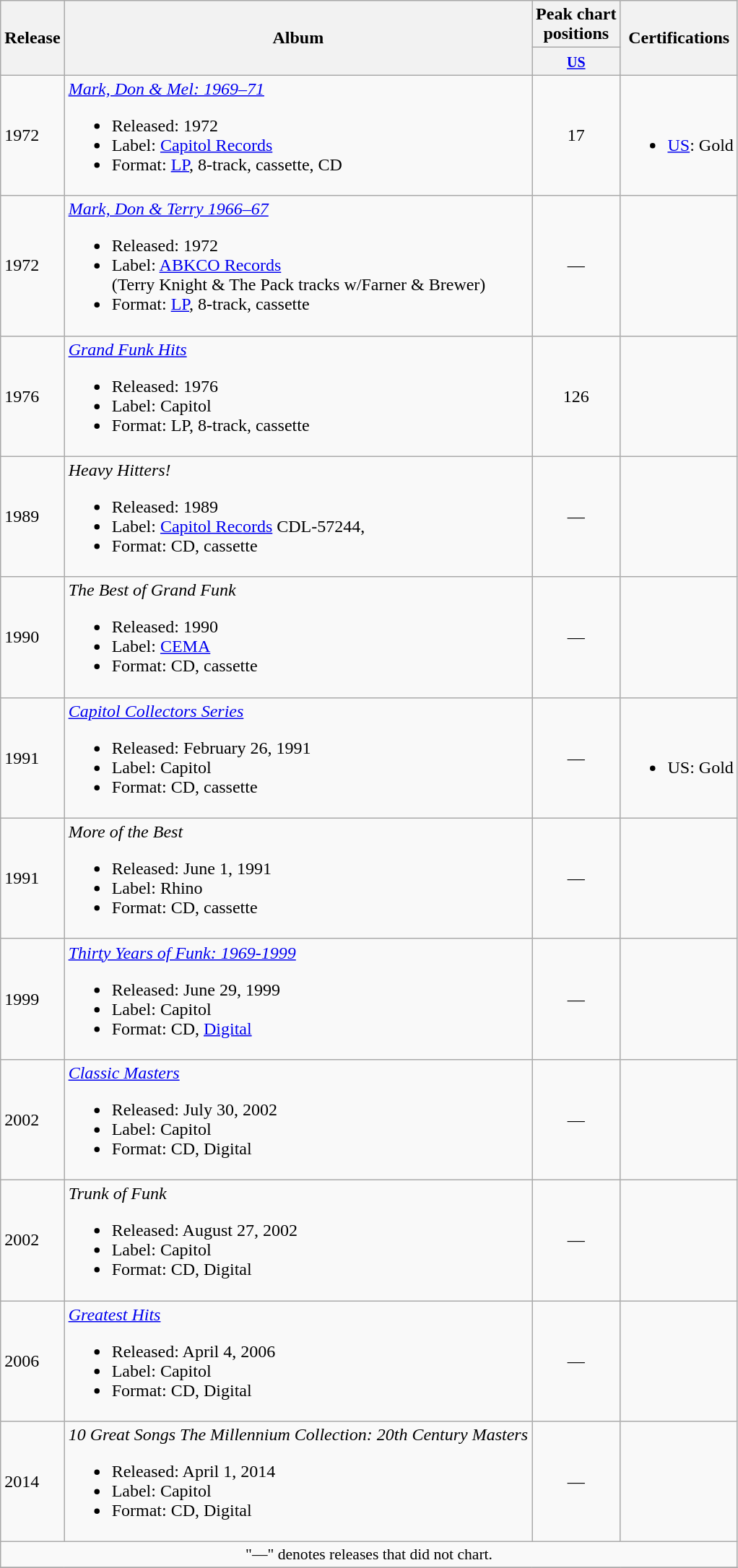<table class="wikitable">
<tr>
<th rowspan="2">Release</th>
<th rowspan="2">Album</th>
<th colspan="1">Peak chart<br>positions</th>
<th rowspan="2">Certifications</th>
</tr>
<tr>
<th><small><a href='#'>US</a><br></small></th>
</tr>
<tr>
<td>1972</td>
<td><em><a href='#'>Mark, Don & Mel: 1969–71</a></em><br><ul><li>Released: 1972</li><li>Label: <a href='#'>Capitol Records</a></li><li>Format: <a href='#'>LP</a>, 8-track, cassette, CD</li></ul></td>
<td align="center">17</td>
<td align="center"><br><ul><li><a href='#'>US</a>: Gold</li></ul></td>
</tr>
<tr>
<td>1972</td>
<td><em><a href='#'>Mark, Don & Terry 1966–67</a></em><br><ul><li>Released: 1972</li><li>Label: <a href='#'>ABKCO Records</a><br>(Terry Knight & The Pack tracks w/Farner & Brewer)</li><li>Format: <a href='#'>LP</a>, 8-track, cassette</li></ul></td>
<td align="center">—</td>
<td align="center"></td>
</tr>
<tr>
<td>1976</td>
<td><em><a href='#'>Grand Funk Hits</a></em><br><ul><li>Released: 1976</li><li>Label: Capitol</li><li>Format: LP, 8-track, cassette</li></ul></td>
<td align="center">126</td>
<td align="center"></td>
</tr>
<tr>
<td>1989</td>
<td><em>Heavy Hitters!</em><br><ul><li>Released: 1989</li><li>Label: <a href='#'>Capitol Records</a> CDL-57244,</li><li>Format: CD, cassette</li></ul></td>
<td align="center">—</td>
<td align="center"></td>
</tr>
<tr>
<td>1990</td>
<td><em>The Best of Grand Funk</em><br><ul><li>Released: 1990</li><li>Label: <a href='#'>CEMA</a></li><li>Format: CD, cassette</li></ul></td>
<td align="center">—</td>
<td align="center"></td>
</tr>
<tr>
<td>1991</td>
<td><em><a href='#'>Capitol Collectors Series</a></em><br><ul><li>Released: February 26, 1991</li><li>Label: Capitol</li><li>Format: CD, cassette</li></ul></td>
<td align="center">—</td>
<td align="center"><br><ul><li>US: Gold</li></ul></td>
</tr>
<tr>
<td>1991</td>
<td><em>More of the Best</em><br><ul><li>Released: June 1, 1991</li><li>Label: Rhino</li><li>Format: CD, cassette</li></ul></td>
<td align="center">—</td>
<td align="center"></td>
</tr>
<tr>
<td>1999</td>
<td><em><a href='#'>Thirty Years of Funk: 1969-1999</a></em><br><ul><li>Released: June 29, 1999</li><li>Label: Capitol</li><li>Format: CD, <a href='#'>Digital</a></li></ul></td>
<td align="center">—</td>
<td align="center"></td>
</tr>
<tr>
<td>2002</td>
<td><em><a href='#'>Classic Masters</a></em><br><ul><li>Released: July 30, 2002</li><li>Label: Capitol</li><li>Format: CD, Digital</li></ul></td>
<td align="center">—</td>
<td align="center"></td>
</tr>
<tr>
<td>2002</td>
<td><em>Trunk of Funk</em><br><ul><li>Released: August 27, 2002</li><li>Label: Capitol</li><li>Format: CD, Digital</li></ul></td>
<td align="center">—</td>
<td align="center"></td>
</tr>
<tr>
<td>2006</td>
<td><em><a href='#'>Greatest Hits</a></em><br><ul><li>Released: April 4, 2006</li><li>Label: Capitol</li><li>Format: CD, Digital</li></ul></td>
<td align="center">—</td>
<td align="center"></td>
</tr>
<tr>
<td>2014</td>
<td><em>10 Great Songs The Millennium Collection: 20th Century Masters</em><br><ul><li>Released: April 1, 2014</li><li>Label: Capitol</li><li>Format: CD, Digital</li></ul></td>
<td align="center">—</td>
<td align="center"></td>
</tr>
<tr>
<td colspan="5" align="center" style="font-size:90%">"—" denotes releases that did not chart.</td>
</tr>
<tr>
</tr>
</table>
